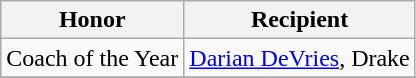<table class="wikitable" border="1">
<tr>
<th>Honor</th>
<th>Recipient</th>
</tr>
<tr>
<td>Coach of the Year</td>
<td><a href='#'>Darian DeVries</a>, Drake</td>
</tr>
<tr>
</tr>
</table>
